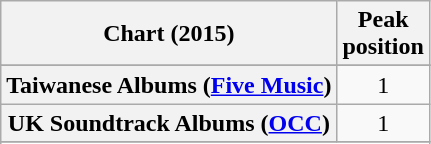<table class="wikitable sortable plainrowheaders" style="text-align:center">
<tr>
<th scope="col">Chart (2015)</th>
<th scope="col">Peak<br>position</th>
</tr>
<tr>
</tr>
<tr>
</tr>
<tr>
</tr>
<tr>
</tr>
<tr>
</tr>
<tr>
</tr>
<tr>
</tr>
<tr>
<th scope="row">Taiwanese Albums (<a href='#'>Five Music</a>)</th>
<td>1</td>
</tr>
<tr>
<th scope="row">UK Soundtrack Albums (<a href='#'>OCC</a>)</th>
<td>1</td>
</tr>
<tr>
</tr>
<tr>
</tr>
<tr>
</tr>
<tr>
</tr>
</table>
